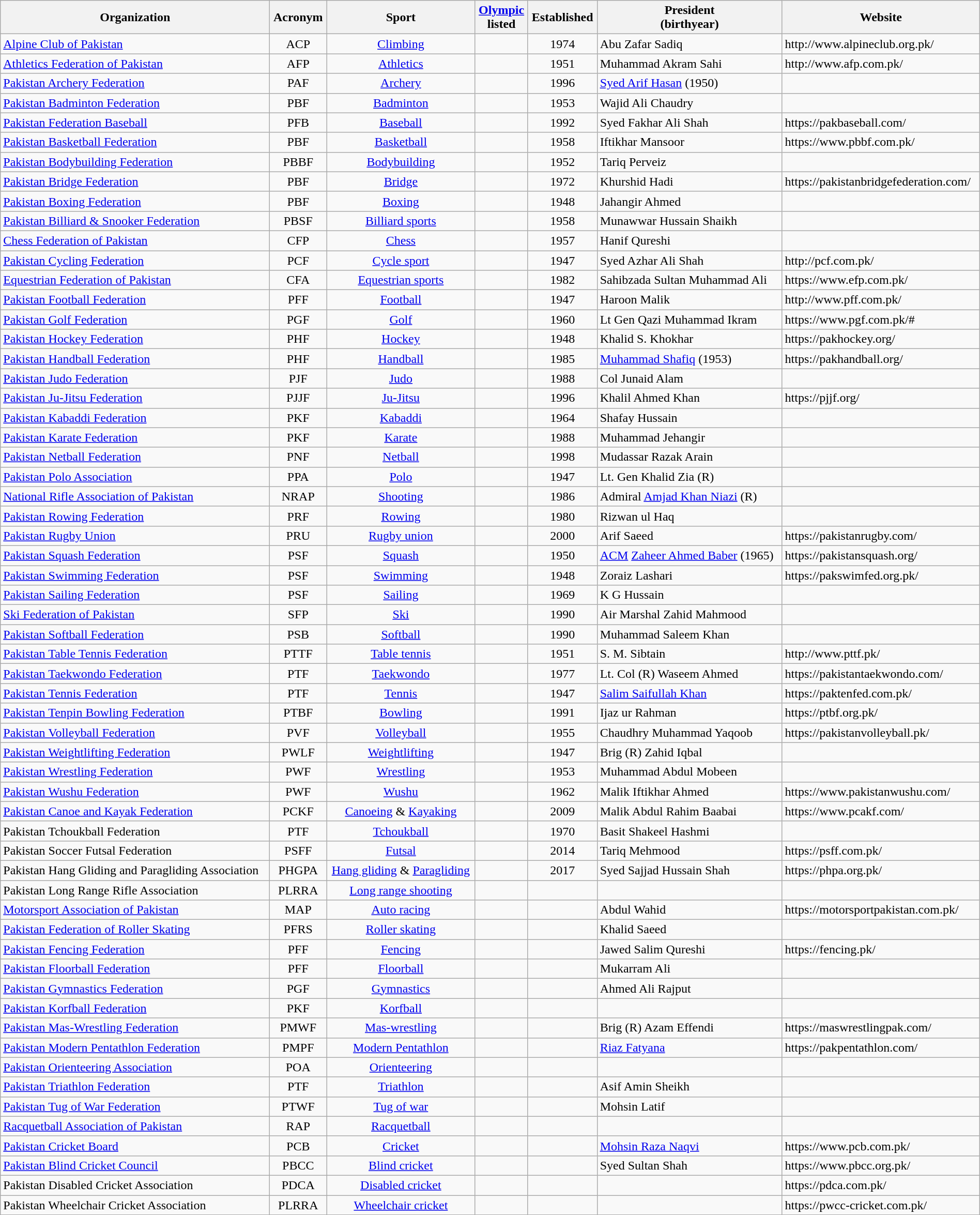<table width=100%; class="wikitable">
<tr>
<th>Organization</th>
<th>Acronym</th>
<th>Sport</th>
<th><a href='#'>Olympic</a><br>listed</th>
<th>Established</th>
<th>President<br>(birthyear)</th>
<th>Website</th>
</tr>
<tr>
<td><a href='#'>Alpine Club of Pakistan</a></td>
<td align="center">ACP</td>
<td align="center"><a href='#'>Climbing</a></td>
<td align="center"></td>
<td align="center">1974</td>
<td>Abu Zafar Sadiq</td>
<td>http://www.alpineclub.org.pk/</td>
</tr>
<tr>
<td><a href='#'>Athletics Federation of Pakistan</a></td>
<td align="center">AFP</td>
<td align="center"><a href='#'>Athletics</a></td>
<td align="center"></td>
<td align="center">1951</td>
<td>Muhammad Akram Sahi</td>
<td>http://www.afp.com.pk/</td>
</tr>
<tr>
<td><a href='#'>Pakistan Archery Federation</a></td>
<td align="center">PAF</td>
<td align="center"><a href='#'>Archery</a></td>
<td align="center"></td>
<td align="center">1996</td>
<td><a href='#'>Syed Arif Hasan</a> (1950)</td>
<td></td>
</tr>
<tr>
<td><a href='#'>Pakistan Badminton Federation</a></td>
<td align="center">PBF</td>
<td align="center"><a href='#'>Badminton</a></td>
<td align="center"></td>
<td align="center">1953</td>
<td>Wajid Ali Chaudry</td>
<td></td>
</tr>
<tr>
<td><a href='#'>Pakistan Federation Baseball</a></td>
<td align="center">PFB</td>
<td align="center"><a href='#'>Baseball</a></td>
<td align="center"></td>
<td align="center">1992</td>
<td>Syed Fakhar Ali Shah</td>
<td>https://pakbaseball.com/</td>
</tr>
<tr>
<td><a href='#'>Pakistan Basketball Federation</a></td>
<td align="center">PBF</td>
<td align="center"><a href='#'>Basketball</a></td>
<td align="center"></td>
<td align="center">1958</td>
<td>Iftikhar Mansoor</td>
<td>https://www.pbbf.com.pk/</td>
</tr>
<tr>
<td><a href='#'>Pakistan Bodybuilding Federation</a></td>
<td align="center">PBBF</td>
<td align="center"><a href='#'>Bodybuilding</a></td>
<td align="center"></td>
<td align="center">1952</td>
<td>Tariq Perveiz</td>
<td></td>
</tr>
<tr>
<td><a href='#'>Pakistan Bridge Federation</a></td>
<td align="center">PBF</td>
<td align="center"><a href='#'>Bridge</a></td>
<td align="center"></td>
<td align="center">1972</td>
<td>Khurshid Hadi</td>
<td>https://pakistanbridgefederation.com/</td>
</tr>
<tr>
<td><a href='#'>Pakistan Boxing Federation</a></td>
<td align="center">PBF</td>
<td align="center"><a href='#'>Boxing</a></td>
<td align="center"></td>
<td align="center">1948</td>
<td>Jahangir Ahmed</td>
<td></td>
</tr>
<tr>
<td><a href='#'>Pakistan Billiard & Snooker Federation</a></td>
<td align="center">PBSF</td>
<td align="center"><a href='#'>Billiard sports</a></td>
<td align="center"></td>
<td align="center">1958</td>
<td>Munawwar Hussain Shaikh</td>
<td></td>
</tr>
<tr>
<td><a href='#'>Chess Federation of Pakistan</a></td>
<td align="center">CFP</td>
<td align="center"><a href='#'>Chess</a></td>
<td align="center"></td>
<td align="center">1957</td>
<td>Hanif Qureshi</td>
<td></td>
</tr>
<tr>
<td><a href='#'>Pakistan Cycling Federation</a></td>
<td align="center">PCF</td>
<td align="center"><a href='#'>Cycle sport</a></td>
<td align="center"></td>
<td align="center">1947</td>
<td>Syed Azhar Ali Shah</td>
<td>http://pcf.com.pk/</td>
</tr>
<tr>
<td><a href='#'>Equestrian Federation of Pakistan</a></td>
<td align="center">CFA</td>
<td align="center"><a href='#'>Equestrian sports</a></td>
<td align="center"></td>
<td align="center">1982</td>
<td>Sahibzada Sultan Muhammad Ali</td>
<td>https://www.efp.com.pk/</td>
</tr>
<tr>
<td><a href='#'>Pakistan Football Federation</a></td>
<td align="center">PFF</td>
<td align="center"><a href='#'>Football</a></td>
<td align="center"></td>
<td align="center">1947</td>
<td>Haroon Malik</td>
<td>http://www.pff.com.pk/</td>
</tr>
<tr>
<td><a href='#'>Pakistan Golf Federation</a></td>
<td align="center">PGF</td>
<td align="center"><a href='#'>Golf</a></td>
<td align="center"></td>
<td align="center">1960</td>
<td>Lt Gen Qazi Muhammad Ikram</td>
<td>https://www.pgf.com.pk/#</td>
</tr>
<tr>
<td><a href='#'>Pakistan Hockey Federation</a></td>
<td align="center">PHF</td>
<td align="center"><a href='#'>Hockey</a></td>
<td align="center"></td>
<td align="center">1948</td>
<td>Khalid S. Khokhar</td>
<td>https://pakhockey.org/</td>
</tr>
<tr>
<td><a href='#'>Pakistan Handball Federation</a></td>
<td align="center">PHF</td>
<td align="center"><a href='#'>Handball</a></td>
<td align="center"></td>
<td align="center">1985</td>
<td><a href='#'>Muhammad Shafiq</a> (1953)</td>
<td>https://pakhandball.org/</td>
</tr>
<tr>
<td><a href='#'>Pakistan Judo Federation</a></td>
<td align="center">PJF</td>
<td align="center"><a href='#'>Judo</a></td>
<td align="center"></td>
<td align="center">1988</td>
<td>Col Junaid Alam</td>
<td></td>
</tr>
<tr>
<td><a href='#'>Pakistan Ju-Jitsu Federation</a></td>
<td align="center">PJJF</td>
<td align="center"><a href='#'>Ju-Jitsu</a></td>
<td align="center"></td>
<td align="center">1996</td>
<td>Khalil Ahmed Khan</td>
<td>https://pjjf.org/</td>
</tr>
<tr>
<td><a href='#'>Pakistan Kabaddi Federation</a></td>
<td align="center">PKF</td>
<td align="center"><a href='#'>Kabaddi</a></td>
<td align="center"></td>
<td align="center">1964</td>
<td>Shafay Hussain</td>
<td></td>
</tr>
<tr>
<td><a href='#'>Pakistan Karate Federation</a></td>
<td align="center">PKF</td>
<td align="center"><a href='#'>Karate</a></td>
<td align="center"></td>
<td align="center">1988</td>
<td>Muhammad Jehangir</td>
<td></td>
</tr>
<tr>
<td><a href='#'>Pakistan Netball Federation</a></td>
<td align="center">PNF</td>
<td align="center"><a href='#'>Netball</a></td>
<td align="center"></td>
<td align="center">1998</td>
<td>Mudassar Razak Arain</td>
<td></td>
</tr>
<tr>
<td><a href='#'>Pakistan Polo Association</a></td>
<td align="center">PPA</td>
<td align="center"><a href='#'>Polo</a></td>
<td align="center"></td>
<td align="center">1947</td>
<td>Lt. Gen Khalid Zia (R)</td>
<td></td>
</tr>
<tr>
<td><a href='#'>National Rifle Association of Pakistan</a></td>
<td align="center">NRAP</td>
<td align="center"><a href='#'>Shooting</a></td>
<td align="center"></td>
<td align="center">1986</td>
<td>Admiral <a href='#'>Amjad Khan Niazi</a> (R)</td>
<td></td>
</tr>
<tr>
<td><a href='#'>Pakistan Rowing Federation</a></td>
<td align="center">PRF</td>
<td align="center"><a href='#'>Rowing</a></td>
<td align="center"></td>
<td align="center">1980</td>
<td>Rizwan ul Haq</td>
<td></td>
</tr>
<tr>
<td><a href='#'>Pakistan Rugby Union</a></td>
<td align="center">PRU</td>
<td align="center"><a href='#'>Rugby union</a></td>
<td align="center"></td>
<td align="center">2000</td>
<td>Arif Saeed</td>
<td>https://pakistanrugby.com/</td>
</tr>
<tr>
<td><a href='#'>Pakistan Squash Federation</a></td>
<td align="center">PSF</td>
<td align="center"><a href='#'>Squash</a></td>
<td align="center"></td>
<td align="center">1950</td>
<td><a href='#'>ACM</a> <a href='#'>Zaheer Ahmed Baber</a> (1965)</td>
<td>https://pakistansquash.org/</td>
</tr>
<tr>
<td><a href='#'>Pakistan Swimming Federation</a></td>
<td align="center">PSF</td>
<td align="center"><a href='#'>Swimming</a></td>
<td align="center"></td>
<td align="center">1948</td>
<td>Zoraiz Lashari</td>
<td>https://pakswimfed.org.pk/</td>
</tr>
<tr>
<td><a href='#'>Pakistan Sailing Federation</a></td>
<td align="center">PSF</td>
<td align="center"><a href='#'>Sailing</a></td>
<td align="center"></td>
<td align="center">1969</td>
<td>K G Hussain</td>
<td></td>
</tr>
<tr>
<td><a href='#'>Ski Federation of Pakistan</a></td>
<td align="center">SFP</td>
<td align="center"><a href='#'>Ski</a></td>
<td align="center"></td>
<td align="center">1990</td>
<td>Air Marshal Zahid Mahmood</td>
<td></td>
</tr>
<tr>
<td><a href='#'>Pakistan Softball Federation</a></td>
<td align="center">PSB</td>
<td align="center"><a href='#'>Softball</a></td>
<td align="center"></td>
<td align="center">1990</td>
<td>Muhammad Saleem Khan</td>
<td></td>
</tr>
<tr>
<td><a href='#'>Pakistan Table Tennis Federation</a></td>
<td align="center">PTTF</td>
<td align="center"><a href='#'>Table tennis</a></td>
<td align="center"></td>
<td align="center">1951</td>
<td>S. M. Sibtain</td>
<td>http://www.pttf.pk/</td>
</tr>
<tr>
<td><a href='#'>Pakistan Taekwondo Federation</a></td>
<td align="center">PTF</td>
<td align="center"><a href='#'>Taekwondo</a></td>
<td align="center"></td>
<td align="center">1977</td>
<td>Lt. Col (R) Waseem Ahmed</td>
<td>https://pakistantaekwondo.com/</td>
</tr>
<tr>
<td><a href='#'>Pakistan Tennis Federation</a></td>
<td align="center">PTF</td>
<td align="center"><a href='#'>Tennis</a></td>
<td align="center"></td>
<td align="center">1947</td>
<td><a href='#'>Salim Saifullah Khan</a></td>
<td>https://paktenfed.com.pk/</td>
</tr>
<tr>
<td><a href='#'>Pakistan Tenpin Bowling Federation</a></td>
<td align="center">PTBF</td>
<td align="center"><a href='#'>Bowling</a></td>
<td align="center"></td>
<td align="center">1991</td>
<td>Ijaz ur Rahman</td>
<td>https://ptbf.org.pk/</td>
</tr>
<tr>
<td><a href='#'>Pakistan Volleyball Federation</a></td>
<td align="center">PVF</td>
<td align="center"><a href='#'>Volleyball</a></td>
<td align="center"></td>
<td align="center">1955</td>
<td>Chaudhry Muhammad Yaqoob</td>
<td>https://pakistanvolleyball.pk/</td>
</tr>
<tr>
<td><a href='#'>Pakistan Weightlifting Federation</a></td>
<td align="center">PWLF</td>
<td align="center"><a href='#'>Weightlifting</a></td>
<td align="center"></td>
<td align="center">1947</td>
<td>Brig (R) Zahid Iqbal</td>
<td></td>
</tr>
<tr>
<td><a href='#'>Pakistan Wrestling Federation</a></td>
<td align="center">PWF</td>
<td align="center"><a href='#'>Wrestling</a></td>
<td align="center"></td>
<td align="center">1953</td>
<td>Muhammad Abdul Mobeen</td>
<td></td>
</tr>
<tr>
<td><a href='#'>Pakistan Wushu Federation</a></td>
<td align="center">PWF</td>
<td align="center"><a href='#'>Wushu</a></td>
<td align="center"></td>
<td align="center">1962</td>
<td>Malik Iftikhar Ahmed</td>
<td>https://www.pakistanwushu.com/</td>
</tr>
<tr>
<td><a href='#'>Pakistan Canoe and Kayak Federation</a></td>
<td align="center">PCKF</td>
<td align="center"><a href='#'>Canoeing</a> & <a href='#'>Kayaking</a></td>
<td align="center"></td>
<td align="center">2009</td>
<td>Malik Abdul Rahim Baabai</td>
<td>https://www.pcakf.com/</td>
</tr>
<tr>
<td>Pakistan Tchoukball Federation</td>
<td align="center">PTF</td>
<td align="center"><a href='#'>Tchoukball</a></td>
<td align="center"></td>
<td align="center">1970</td>
<td>Basit Shakeel Hashmi</td>
<td></td>
</tr>
<tr>
<td>Pakistan Soccer Futsal Federation</td>
<td align="center">PSFF</td>
<td align="center"><a href='#'>Futsal</a></td>
<td align="center"></td>
<td align="center">2014</td>
<td>Tariq Mehmood</td>
<td>https://psff.com.pk/</td>
</tr>
<tr>
<td>Pakistan Hang Gliding and Paragliding Association</td>
<td align="center">PHGPA</td>
<td align="center"><a href='#'>Hang gliding</a> & <a href='#'>Paragliding</a></td>
<td align="center"></td>
<td align="center">2017</td>
<td>Syed Sajjad Hussain Shah</td>
<td>https://phpa.org.pk/</td>
</tr>
<tr>
<td>Pakistan Long Range Rifle Association</td>
<td align="center">PLRRA</td>
<td align="center"><a href='#'>Long range shooting</a></td>
<td align="center"></td>
<td align="center"></td>
<td></td>
<td></td>
</tr>
<tr>
<td><a href='#'>Motorsport Association of Pakistan</a></td>
<td align="center">MAP</td>
<td align="center"><a href='#'>Auto racing</a></td>
<td align="center"></td>
<td align="center"></td>
<td>Abdul Wahid</td>
<td>https://motorsportpakistan.com.pk/</td>
</tr>
<tr>
<td><a href='#'>Pakistan Federation of Roller Skating</a></td>
<td align="center">PFRS</td>
<td align="center"><a href='#'>Roller skating</a></td>
<td align="center"></td>
<td align="center"></td>
<td>Khalid Saeed</td>
<td></td>
</tr>
<tr>
<td><a href='#'>Pakistan Fencing Federation</a></td>
<td align="center">PFF</td>
<td align="center"><a href='#'>Fencing</a></td>
<td align="center"></td>
<td align="center"></td>
<td>Jawed Salim Qureshi</td>
<td>https://fencing.pk/</td>
</tr>
<tr>
<td><a href='#'>Pakistan Floorball Federation</a></td>
<td align="center">PFF</td>
<td align="center"><a href='#'>Floorball</a></td>
<td align="center"></td>
<td align="center"></td>
<td>Mukarram Ali</td>
<td></td>
</tr>
<tr>
<td><a href='#'>Pakistan Gymnastics Federation</a></td>
<td align="center">PGF</td>
<td align="center"><a href='#'>Gymnastics</a></td>
<td align="center"></td>
<td align="center"></td>
<td>Ahmed Ali Rajput</td>
<td></td>
</tr>
<tr>
<td><a href='#'>Pakistan Korfball Federation</a></td>
<td align="center">PKF</td>
<td align="center"><a href='#'>Korfball</a></td>
<td align="center"></td>
<td align="center"></td>
<td></td>
<td></td>
</tr>
<tr>
<td><a href='#'>Pakistan Mas-Wrestling Federation</a></td>
<td align="center">PMWF</td>
<td align="center"><a href='#'>Mas-wrestling</a></td>
<td align="center"></td>
<td align="center"></td>
<td>Brig (R) Azam Effendi</td>
<td>https://maswrestlingpak.com/</td>
</tr>
<tr>
<td><a href='#'>Pakistan Modern Pentathlon Federation</a></td>
<td align="center">PMPF</td>
<td align="center"><a href='#'>Modern Pentathlon</a></td>
<td align="center"></td>
<td align="center"></td>
<td><a href='#'>Riaz Fatyana</a></td>
<td>https://pakpentathlon.com/</td>
</tr>
<tr>
<td><a href='#'>Pakistan Orienteering Association</a></td>
<td align="center">POA</td>
<td align="center"><a href='#'>Orienteering</a></td>
<td align="center"></td>
<td align="center"></td>
<td></td>
<td></td>
</tr>
<tr>
<td><a href='#'>Pakistan Triathlon Federation</a></td>
<td align="center">PTF</td>
<td align="center"><a href='#'>Triathlon</a></td>
<td align="center"></td>
<td align="center"></td>
<td>Asif Amin Sheikh</td>
<td></td>
</tr>
<tr>
<td><a href='#'>Pakistan Tug of War Federation</a></td>
<td align="center">PTWF</td>
<td align="center"><a href='#'>Tug of war</a></td>
<td align="center"></td>
<td align="center"></td>
<td>Mohsin Latif</td>
<td></td>
</tr>
<tr>
<td><a href='#'>Racquetball Association of Pakistan</a></td>
<td align="center">RAP</td>
<td align="center"><a href='#'>Racquetball</a></td>
<td align="center"></td>
<td align="center"></td>
<td></td>
<td></td>
</tr>
<tr>
<td><a href='#'>Pakistan Cricket Board</a></td>
<td align="center">PCB</td>
<td align="center"><a href='#'>Cricket</a></td>
<td align="center"></td>
<td align="center"></td>
<td><a href='#'>Mohsin Raza Naqvi</a></td>
<td>https://www.pcb.com.pk/</td>
</tr>
<tr>
<td><a href='#'>Pakistan Blind Cricket Council</a></td>
<td align="center">PBCC</td>
<td align="center"><a href='#'>Blind cricket</a></td>
<td align="center"></td>
<td align="center"></td>
<td>Syed Sultan Shah</td>
<td>https://www.pbcc.org.pk/</td>
</tr>
<tr>
<td>Pakistan Disabled Cricket Association</td>
<td align="center">PDCA</td>
<td align="center"><a href='#'>Disabled cricket</a></td>
<td align="center"></td>
<td align="center"></td>
<td></td>
<td>https://pdca.com.pk/</td>
</tr>
<tr>
<td>Pakistan Wheelchair Cricket Association</td>
<td align="center">PLRRA</td>
<td align="center"><a href='#'>Wheelchair cricket</a></td>
<td align="center"></td>
<td align="center"></td>
<td></td>
<td>https://pwcc-cricket.com.pk/</td>
</tr>
</table>
